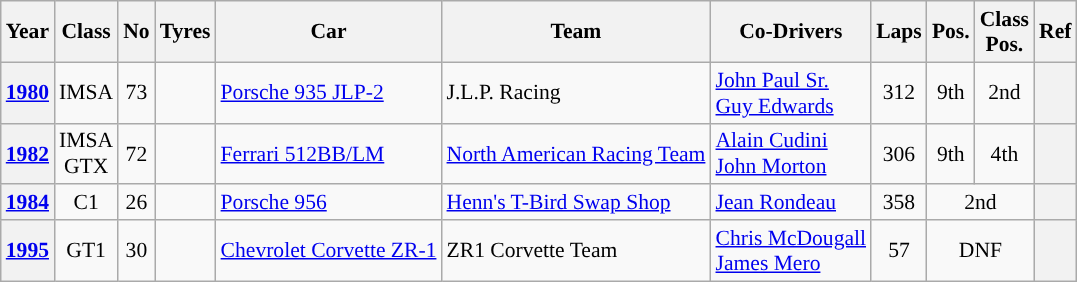<table class="wikitable" style="text-align:center; font-size:90%">
<tr>
<th>Year</th>
<th>Class</th>
<th>No</th>
<th>Tyres</th>
<th>Car</th>
<th>Team</th>
<th>Co-Drivers</th>
<th>Laps</th>
<th>Pos.</th>
<th>Class<br>Pos.</th>
<th>Ref</th>
</tr>
<tr>
<th><a href='#'>1980</a></th>
<td>IMSA</td>
<td>73</td>
<td></td>
<td align="left"><a href='#'>Porsche 935 JLP-2</a></td>
<td align="left"> J.L.P. Racing</td>
<td align="left"> <a href='#'>John Paul Sr.</a><br> <a href='#'>Guy Edwards</a></td>
<td>312</td>
<td>9th</td>
<td>2nd</td>
<th></th>
</tr>
<tr>
<th><a href='#'>1982</a></th>
<td>IMSA<br>GTX</td>
<td>72</td>
<td></td>
<td align="left"><a href='#'>Ferrari 512BB/LM</a></td>
<td align="left"> <a href='#'>North American Racing Team</a></td>
<td align="left"> <a href='#'>Alain Cudini</a><br> <a href='#'>John Morton</a></td>
<td>306</td>
<td>9th</td>
<td>4th</td>
<th></th>
</tr>
<tr>
<th><a href='#'>1984</a></th>
<td>C1</td>
<td>26</td>
<td></td>
<td align="left"><a href='#'>Porsche 956</a></td>
<td align="left"> <a href='#'>Henn's T-Bird Swap Shop</a></td>
<td align="left"> <a href='#'>Jean Rondeau</a></td>
<td>358</td>
<td colspan=2>2nd</td>
<th></th>
</tr>
<tr>
<th><a href='#'>1995</a></th>
<td>GT1</td>
<td>30</td>
<td></td>
<td style="text-align:left;"><a href='#'>Chevrolet Corvette ZR-1</a></td>
<td align="left"> ZR1 Corvette Team</td>
<td align="left"> <a href='#'>Chris McDougall</a><br> <a href='#'>James Mero</a></td>
<td>57</td>
<td colspan=2>DNF</td>
<th></th>
</tr>
</table>
